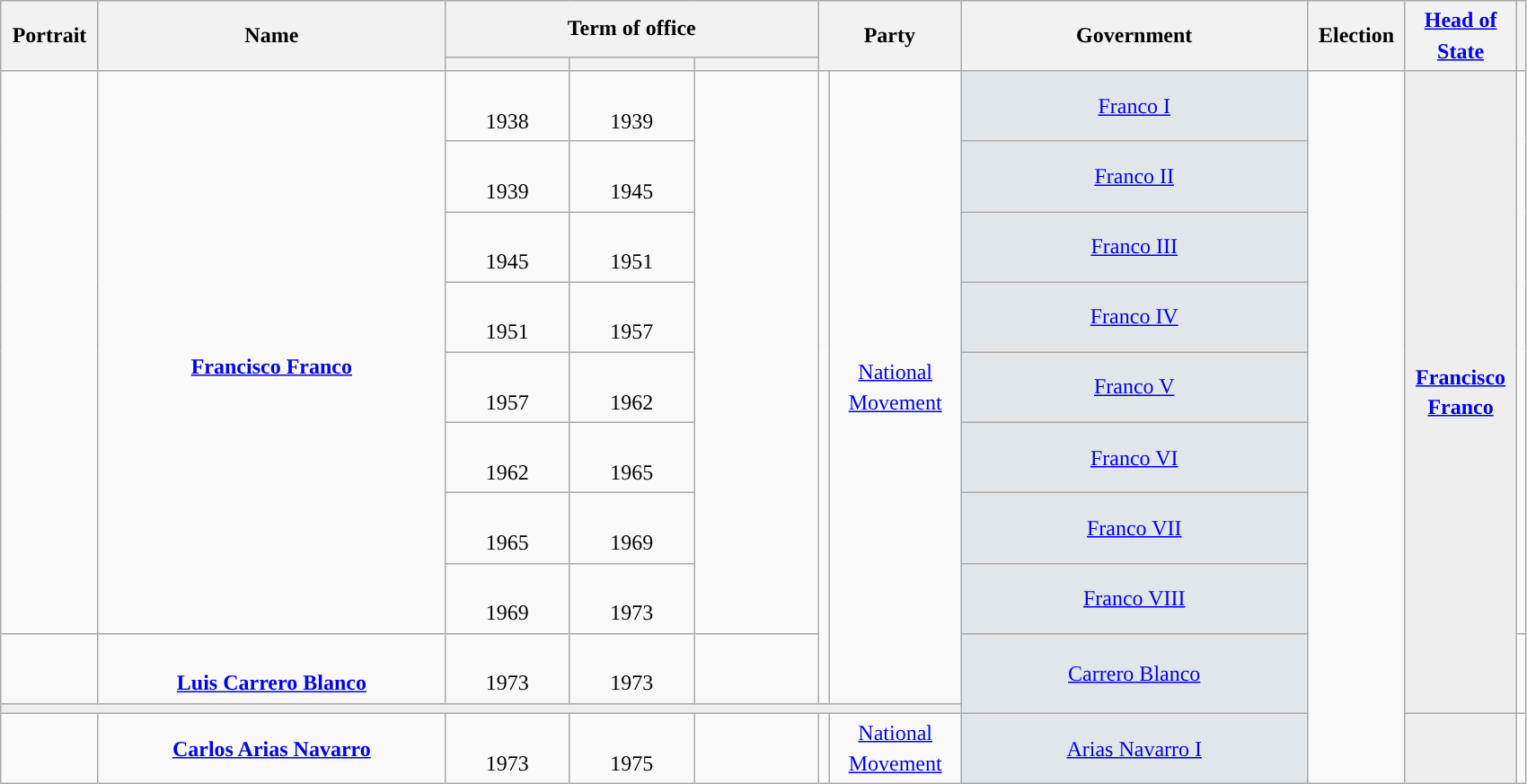<table class="wikitable" style="line-height:1.4em; text-align:center; border:1px #aaf solid;">
<tr>
<th rowspan="2" width="65">Portrait</th>
<th rowspan="2" width="250">Name<br></th>
<th colspan="3">Term of office</th>
<th rowspan="2" colspan="2" width="90">Party</th>
<th rowspan="2" width="250">Government<br></th>
<th rowspan="2" width="65">Election</th>
<th rowspan="2" width="75"><a href='#'>Head of State</a><br></th>
<th rowspan="2"></th>
</tr>
<tr>
<th width="85"></th>
<th width="85"></th>
<th width="85"></th>
</tr>
<tr>
<td rowspan="8" width="65"></td>
<td rowspan="8"><br><strong><a href='#'>Francisco Franco</a></strong><br></td>
<td class="nowrap"><br>1938</td>
<td class="nowrap"><br>1939</td>
<td rowspan="8" style="font-size:95%;"></td>
<td rowspan="9" width="1" style="color:inherit;background:"></td>
<td rowspan="9" width="90"><a href='#'>National<br>Movement</a><br></td>
<td style="background:#E0E6E9;"><a href='#'>Franco I</a><br></td>
<td rowspan="12" style="color:#ccc;"></td>
<td scope="row" style="text-align:center;" rowspan="11" bgcolor="#EEEEEE"><br><strong><a href='#'>Francisco<br>Franco</a></strong><br><br></td>
<td rowspan="8"><br><br><br></td>
</tr>
<tr>
<td class="nowrap"><br>1939</td>
<td class="nowrap"><br>1945</td>
<td style="background:#E0E6E9;"><a href='#'>Franco II</a><br></td>
</tr>
<tr>
<td class="nowrap"><br>1945</td>
<td class="nowrap"><br>1951</td>
<td style="background:#E0E6E9;"><a href='#'>Franco III</a><br></td>
</tr>
<tr>
<td class="nowrap"><br>1951</td>
<td class="nowrap"><br>1957</td>
<td style="background:#E0E6E9;"><a href='#'>Franco IV</a><br></td>
</tr>
<tr>
<td class="nowrap"><br>1957</td>
<td class="nowrap"><br>1962</td>
<td style="background:#E0E6E9;"><a href='#'>Franco V</a><br></td>
</tr>
<tr>
<td class="nowrap"><br>1962</td>
<td class="nowrap"><br>1965</td>
<td style="background:#E0E6E9;"><a href='#'>Franco VI</a><br></td>
</tr>
<tr>
<td class="nowrap"><br>1965</td>
<td class="nowrap"><br>1969</td>
<td style="background:#E0E6E9;"><a href='#'>Franco VII</a><br></td>
</tr>
<tr>
<td class="nowrap"><br>1969</td>
<td class="nowrap"><br>1973</td>
<td style="background:#E0E6E9;"><a href='#'>Franco VIII</a><br></td>
</tr>
<tr>
<td></td>
<td><br><strong><a href='#'>Luis Carrero Blanco</a></strong><br></td>
<td class="nowrap"><br>1973</td>
<td class="nowrap"><br>1973<br></td>
<td style="font-size:95%;"></td>
<td rowspan="2" style="background:#E0E6E9;"><a href='#'>Carrero Blanco</a><br></td>
<td rowspan="2"><br></td>
</tr>
<tr>
<td colspan="7" style="background:#EEEEEE;"></td>
</tr>
<tr>
<td rowspan="2"></td>
<td rowspan="2"><strong><a href='#'>Carlos Arias Navarro</a></strong><br></td>
<td rowspan="2" class="nowrap"><br>1973</td>
<td rowspan="2" class="nowrap"><br>1975</td>
<td rowspan="2" style="font-size:95%;"></td>
<td rowspan="2" style="color:inherit;background:"></td>
<td rowspan="2"><a href='#'>National<br>Movement</a><br></td>
<td rowspan="2" style="background:#E0E6E9;"><a href='#'>Arias Navarro I</a><br></td>
<td rowspan="2"><br></td>
</tr>
<tr>
<td scope="row" style="text-align:center;" bgcolor="#EEEEEE"></td>
</tr>
</table>
